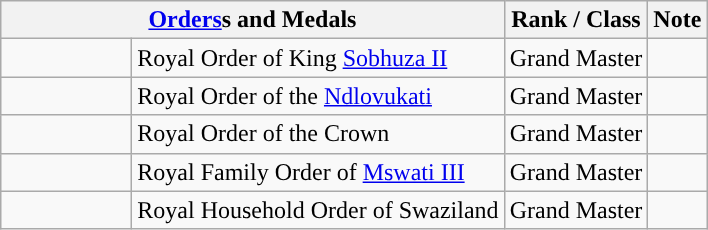<table class="wikitable" style="text-align:left;">
<tr ->
<th colspan=2><a href='#'>Orders</a>s and Medals</th>
<th>Rank / Class</th>
<th>Note</th>
</tr>
<tr>
<td width="80px"></td>
<td>Royal Order of King <a href='#'>Sobhuza II</a></td>
<td align="center">Grand Master</td>
<td></td>
</tr>
<tr>
<td width="80px"></td>
<td>Royal Order of the <a href='#'>Ndlovukati</a></td>
<td align="center">Grand Master</td>
<td></td>
</tr>
<tr>
<td width="80px"></td>
<td>Royal Order of the Crown</td>
<td align="center">Grand Master</td>
<td></td>
</tr>
<tr>
<td width="80px"></td>
<td>Royal Family Order of <a href='#'>Mswati III</a></td>
<td align="center">Grand Master</td>
<td></td>
</tr>
<tr>
<td width="80px"></td>
<td>Royal Household Order of Swaziland</td>
<td align="center">Grand Master</td>
<td></td>
</tr>
</table>
